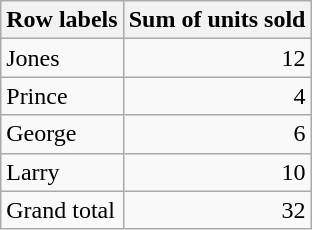<table class="wikitable">
<tr>
<th>Row labels</th>
<th>Sum of units sold</th>
</tr>
<tr>
<td>Jones</td>
<td style="text-align: right">12</td>
</tr>
<tr>
<td>Prince</td>
<td style="text-align: right">4</td>
</tr>
<tr>
<td>George</td>
<td style="text-align: right">6</td>
</tr>
<tr>
<td>Larry</td>
<td style="text-align: right">10</td>
</tr>
<tr>
<td>Grand total</td>
<td style="text-align: right">32</td>
</tr>
</table>
